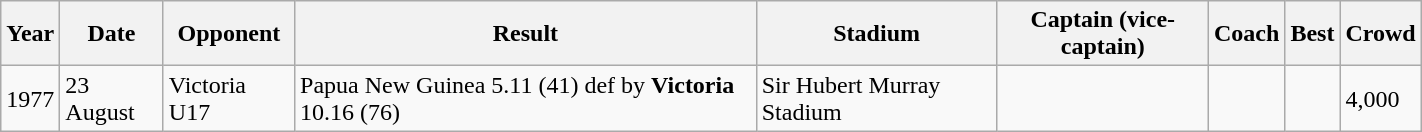<table class="wikitable sortable" style="width: 75%; margin: 0 auto 0 auto;">
<tr>
<th>Year</th>
<th>Date</th>
<th>Opponent</th>
<th>Result</th>
<th>Stadium</th>
<th>Captain (vice-captain)</th>
<th>Coach</th>
<th>Best</th>
<th>Crowd</th>
</tr>
<tr>
<td>1977</td>
<td>23 August</td>
<td>Victoria U17</td>
<td> Papua New Guinea 5.11 (41) def by  <strong>Victoria</strong> 10.16 (76)</td>
<td>Sir Hubert Murray Stadium</td>
<td></td>
<td></td>
<td></td>
<td>4,000</td>
</tr>
</table>
